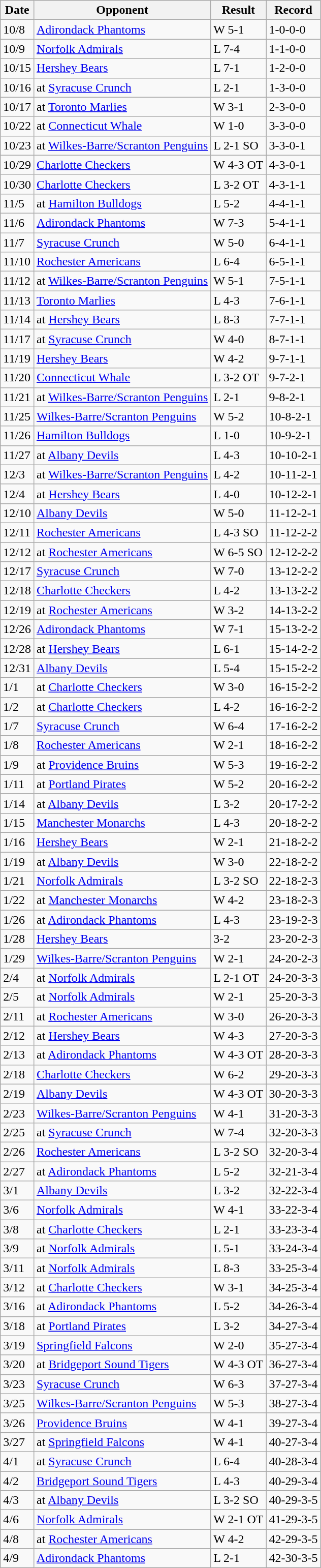<table class="wikitable">
<tr>
<th>Date</th>
<th>Opponent</th>
<th>Result</th>
<th>Record</th>
</tr>
<tr>
<td>10/8</td>
<td><a href='#'>Adirondack Phantoms</a></td>
<td>W 5-1</td>
<td>1-0-0-0</td>
</tr>
<tr>
<td>10/9</td>
<td><a href='#'>Norfolk Admirals</a></td>
<td>L 7-4</td>
<td>1-1-0-0</td>
</tr>
<tr>
<td>10/15</td>
<td><a href='#'>Hershey Bears</a></td>
<td>L 7-1</td>
<td>1-2-0-0</td>
</tr>
<tr>
<td>10/16</td>
<td>at <a href='#'>Syracuse Crunch</a></td>
<td>L 2-1</td>
<td>1-3-0-0</td>
</tr>
<tr>
<td>10/17</td>
<td>at <a href='#'>Toronto Marlies</a></td>
<td>W 3-1</td>
<td>2-3-0-0</td>
</tr>
<tr>
<td>10/22</td>
<td>at <a href='#'>Connecticut Whale</a></td>
<td>W 1-0</td>
<td>3-3-0-0</td>
</tr>
<tr>
<td>10/23</td>
<td>at <a href='#'>Wilkes-Barre/Scranton Penguins</a></td>
<td>L 2-1 SO</td>
<td>3-3-0-1</td>
</tr>
<tr>
<td>10/29</td>
<td><a href='#'>Charlotte Checkers</a></td>
<td>W 4-3 OT</td>
<td>4-3-0-1</td>
</tr>
<tr>
<td>10/30</td>
<td><a href='#'>Charlotte Checkers</a></td>
<td>L 3-2 OT</td>
<td>4-3-1-1</td>
</tr>
<tr>
<td>11/5</td>
<td>at <a href='#'>Hamilton Bulldogs</a></td>
<td>L 5-2</td>
<td>4-4-1-1</td>
</tr>
<tr>
<td>11/6</td>
<td><a href='#'>Adirondack Phantoms</a></td>
<td>W 7-3</td>
<td>5-4-1-1</td>
</tr>
<tr>
<td>11/7</td>
<td><a href='#'>Syracuse Crunch</a></td>
<td>W 5-0</td>
<td>6-4-1-1</td>
</tr>
<tr>
<td>11/10</td>
<td><a href='#'>Rochester Americans</a></td>
<td>L 6-4</td>
<td>6-5-1-1</td>
</tr>
<tr>
<td>11/12</td>
<td>at <a href='#'>Wilkes-Barre/Scranton Penguins</a></td>
<td>W 5-1</td>
<td>7-5-1-1</td>
</tr>
<tr>
<td>11/13</td>
<td><a href='#'>Toronto Marlies</a></td>
<td>L 4-3</td>
<td>7-6-1-1</td>
</tr>
<tr>
<td>11/14</td>
<td>at <a href='#'>Hershey Bears</a></td>
<td>L 8-3</td>
<td>7-7-1-1</td>
</tr>
<tr>
<td>11/17</td>
<td>at <a href='#'>Syracuse Crunch</a></td>
<td>W 4-0</td>
<td>8-7-1-1</td>
</tr>
<tr>
<td>11/19</td>
<td><a href='#'>Hershey Bears</a></td>
<td>W 4-2</td>
<td>9-7-1-1</td>
</tr>
<tr>
<td>11/20</td>
<td><a href='#'>Connecticut Whale</a></td>
<td>L 3-2 OT</td>
<td>9-7-2-1</td>
</tr>
<tr>
<td>11/21</td>
<td>at <a href='#'>Wilkes-Barre/Scranton Penguins</a></td>
<td>L 2-1</td>
<td>9-8-2-1</td>
</tr>
<tr>
<td>11/25</td>
<td><a href='#'>Wilkes-Barre/Scranton Penguins</a></td>
<td>W 5-2</td>
<td>10-8-2-1</td>
</tr>
<tr>
<td>11/26</td>
<td><a href='#'>Hamilton Bulldogs</a></td>
<td>L 1-0</td>
<td>10-9-2-1</td>
</tr>
<tr>
<td>11/27</td>
<td>at <a href='#'>Albany Devils</a></td>
<td>L 4-3</td>
<td>10-10-2-1</td>
</tr>
<tr>
<td>12/3</td>
<td>at <a href='#'>Wilkes-Barre/Scranton Penguins</a></td>
<td>L 4-2</td>
<td>10-11-2-1</td>
</tr>
<tr>
<td>12/4</td>
<td>at <a href='#'>Hershey Bears</a></td>
<td>L 4-0</td>
<td>10-12-2-1</td>
</tr>
<tr>
<td>12/10</td>
<td><a href='#'>Albany Devils</a></td>
<td>W 5-0</td>
<td>11-12-2-1</td>
</tr>
<tr>
<td>12/11</td>
<td><a href='#'>Rochester Americans</a></td>
<td>L 4-3 SO</td>
<td>11-12-2-2</td>
</tr>
<tr>
<td>12/12</td>
<td>at <a href='#'>Rochester Americans</a></td>
<td>W 6-5 SO</td>
<td>12-12-2-2</td>
</tr>
<tr>
<td>12/17</td>
<td><a href='#'>Syracuse Crunch</a></td>
<td>W 7-0</td>
<td>13-12-2-2</td>
</tr>
<tr>
<td>12/18</td>
<td><a href='#'>Charlotte Checkers</a></td>
<td>L 4-2</td>
<td>13-13-2-2</td>
</tr>
<tr>
<td>12/19</td>
<td>at <a href='#'>Rochester Americans</a></td>
<td>W 3-2</td>
<td>14-13-2-2</td>
</tr>
<tr>
<td>12/26</td>
<td><a href='#'>Adirondack Phantoms</a></td>
<td>W 7-1</td>
<td>15-13-2-2</td>
</tr>
<tr>
<td>12/28</td>
<td>at <a href='#'>Hershey Bears</a></td>
<td>L 6-1</td>
<td>15-14-2-2</td>
</tr>
<tr>
<td>12/31</td>
<td><a href='#'>Albany Devils</a></td>
<td>L 5-4</td>
<td>15-15-2-2</td>
</tr>
<tr>
<td>1/1</td>
<td>at <a href='#'>Charlotte Checkers</a></td>
<td>W 3-0</td>
<td>16-15-2-2</td>
</tr>
<tr>
<td>1/2</td>
<td>at <a href='#'>Charlotte Checkers</a></td>
<td>L 4-2</td>
<td>16-16-2-2</td>
</tr>
<tr>
<td>1/7</td>
<td><a href='#'>Syracuse Crunch</a></td>
<td>W 6-4</td>
<td>17-16-2-2</td>
</tr>
<tr>
<td>1/8</td>
<td><a href='#'>Rochester Americans</a></td>
<td>W 2-1</td>
<td>18-16-2-2</td>
</tr>
<tr>
<td>1/9</td>
<td>at <a href='#'>Providence Bruins</a></td>
<td>W 5-3</td>
<td>19-16-2-2</td>
</tr>
<tr>
<td>1/11</td>
<td>at <a href='#'>Portland Pirates</a></td>
<td>W 5-2</td>
<td>20-16-2-2</td>
</tr>
<tr>
<td>1/14</td>
<td>at <a href='#'>Albany Devils</a></td>
<td>L 3-2</td>
<td>20-17-2-2</td>
</tr>
<tr>
<td>1/15</td>
<td><a href='#'>Manchester Monarchs</a></td>
<td>L 4-3</td>
<td>20-18-2-2</td>
</tr>
<tr>
<td>1/16</td>
<td><a href='#'>Hershey Bears</a></td>
<td>W 2-1</td>
<td>21-18-2-2</td>
</tr>
<tr>
<td>1/19</td>
<td>at <a href='#'>Albany Devils</a></td>
<td>W 3-0</td>
<td>22-18-2-2</td>
</tr>
<tr>
<td>1/21</td>
<td><a href='#'>Norfolk Admirals</a></td>
<td>L 3-2 SO</td>
<td>22-18-2-3</td>
</tr>
<tr>
<td>1/22</td>
<td>at <a href='#'>Manchester Monarchs</a></td>
<td>W 4-2</td>
<td>23-18-2-3</td>
</tr>
<tr>
<td>1/26</td>
<td>at <a href='#'>Adirondack Phantoms</a></td>
<td>L 4-3</td>
<td>23-19-2-3</td>
</tr>
<tr>
<td>1/28</td>
<td><a href='#'>Hershey Bears</a></td>
<td>3-2</td>
<td>23-20-2-3</td>
</tr>
<tr>
<td>1/29</td>
<td><a href='#'>Wilkes-Barre/Scranton Penguins</a></td>
<td>W 2-1</td>
<td>24-20-2-3</td>
</tr>
<tr>
<td>2/4</td>
<td>at <a href='#'>Norfolk Admirals</a></td>
<td>L 2-1 OT</td>
<td>24-20-3-3</td>
</tr>
<tr>
<td>2/5</td>
<td>at <a href='#'>Norfolk Admirals</a></td>
<td>W 2-1</td>
<td>25-20-3-3</td>
</tr>
<tr>
<td>2/11</td>
<td>at <a href='#'>Rochester Americans</a></td>
<td>W 3-0</td>
<td>26-20-3-3</td>
</tr>
<tr>
<td>2/12</td>
<td>at <a href='#'>Hershey Bears</a></td>
<td>W 4-3</td>
<td>27-20-3-3</td>
</tr>
<tr>
<td>2/13</td>
<td>at <a href='#'>Adirondack Phantoms</a></td>
<td>W 4-3 OT</td>
<td>28-20-3-3</td>
</tr>
<tr>
<td>2/18</td>
<td><a href='#'>Charlotte Checkers</a></td>
<td>W 6-2</td>
<td>29-20-3-3</td>
</tr>
<tr>
<td>2/19</td>
<td><a href='#'>Albany Devils</a></td>
<td>W 4-3 OT</td>
<td>30-20-3-3</td>
</tr>
<tr>
<td>2/23</td>
<td><a href='#'>Wilkes-Barre/Scranton Penguins</a></td>
<td>W 4-1</td>
<td>31-20-3-3</td>
</tr>
<tr>
<td>2/25</td>
<td>at <a href='#'>Syracuse Crunch</a></td>
<td>W 7-4</td>
<td>32-20-3-3</td>
</tr>
<tr>
<td>2/26</td>
<td><a href='#'>Rochester Americans</a></td>
<td>L 3-2 SO</td>
<td>32-20-3-4</td>
</tr>
<tr>
<td>2/27</td>
<td>at <a href='#'>Adirondack Phantoms</a></td>
<td>L 5-2</td>
<td>32-21-3-4</td>
</tr>
<tr>
<td>3/1</td>
<td><a href='#'>Albany Devils</a></td>
<td>L 3-2</td>
<td>32-22-3-4</td>
</tr>
<tr>
<td>3/6</td>
<td><a href='#'>Norfolk Admirals</a></td>
<td>W 4-1</td>
<td>33-22-3-4</td>
</tr>
<tr>
<td>3/8</td>
<td>at <a href='#'>Charlotte Checkers</a></td>
<td>L 2-1</td>
<td>33-23-3-4</td>
</tr>
<tr>
<td>3/9</td>
<td>at <a href='#'>Norfolk Admirals</a></td>
<td>L 5-1</td>
<td>33-24-3-4</td>
</tr>
<tr>
<td>3/11</td>
<td>at <a href='#'>Norfolk Admirals</a></td>
<td>L 8-3</td>
<td>33-25-3-4</td>
</tr>
<tr>
<td>3/12</td>
<td>at <a href='#'>Charlotte Checkers</a></td>
<td>W 3-1</td>
<td>34-25-3-4</td>
</tr>
<tr>
<td>3/16</td>
<td>at <a href='#'>Adirondack Phantoms</a></td>
<td>L 5-2</td>
<td>34-26-3-4</td>
</tr>
<tr>
<td>3/18</td>
<td>at <a href='#'>Portland Pirates</a></td>
<td>L 3-2</td>
<td>34-27-3-4</td>
</tr>
<tr>
<td>3/19</td>
<td><a href='#'>Springfield Falcons</a></td>
<td>W 2-0</td>
<td>35-27-3-4</td>
</tr>
<tr>
<td>3/20</td>
<td>at <a href='#'>Bridgeport Sound Tigers</a></td>
<td>W 4-3 OT</td>
<td>36-27-3-4</td>
</tr>
<tr>
<td>3/23</td>
<td><a href='#'>Syracuse Crunch</a></td>
<td>W 6-3</td>
<td>37-27-3-4</td>
</tr>
<tr>
<td>3/25</td>
<td><a href='#'>Wilkes-Barre/Scranton Penguins</a></td>
<td>W 5-3</td>
<td>38-27-3-4</td>
</tr>
<tr>
<td>3/26</td>
<td><a href='#'>Providence Bruins</a></td>
<td>W 4-1</td>
<td>39-27-3-4</td>
</tr>
<tr>
<td>3/27</td>
<td>at <a href='#'>Springfield Falcons</a></td>
<td>W 4-1</td>
<td>40-27-3-4</td>
</tr>
<tr>
<td>4/1</td>
<td>at <a href='#'>Syracuse Crunch</a></td>
<td>L 6-4</td>
<td>40-28-3-4</td>
</tr>
<tr>
<td>4/2</td>
<td><a href='#'>Bridgeport Sound Tigers</a></td>
<td>L 4-3</td>
<td>40-29-3-4</td>
</tr>
<tr>
<td>4/3</td>
<td>at <a href='#'>Albany Devils</a></td>
<td>L 3-2 SO</td>
<td>40-29-3-5</td>
</tr>
<tr>
<td>4/6</td>
<td><a href='#'>Norfolk Admirals</a></td>
<td>W 2-1 OT</td>
<td>41-29-3-5</td>
</tr>
<tr>
<td>4/8</td>
<td>at <a href='#'>Rochester Americans</a></td>
<td>W 4-2</td>
<td>42-29-3-5</td>
</tr>
<tr>
<td>4/9</td>
<td><a href='#'>Adirondack Phantoms</a></td>
<td>L 2-1</td>
<td>42-30-3-5</td>
</tr>
</table>
